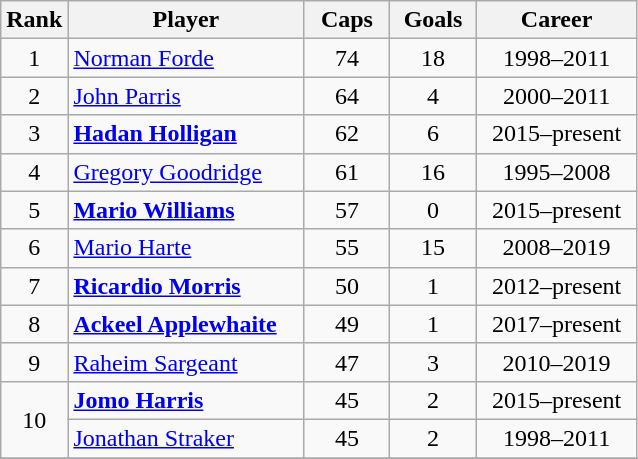<table class="wikitable sortable" style="text-align:center;">
<tr>
<th width=30px>Rank</th>
<th style="width:150px;">Player</th>
<th width=50px>Caps</th>
<th width=50px>Goals</th>
<th style="width:100px;">Career</th>
</tr>
<tr>
<td>1</td>
<td style="text-align: left;"><a href='#'>Norman Forde</a></td>
<td>74</td>
<td>18</td>
<td>1998–2011</td>
</tr>
<tr>
<td>2</td>
<td style="text-align: left;"><a href='#'>John Parris</a></td>
<td>64</td>
<td>4</td>
<td>2000–2011</td>
</tr>
<tr>
<td>3</td>
<td style="text-align: left;"><strong><a href='#'>Hadan Holligan</a></strong></td>
<td>62</td>
<td>6</td>
<td>2015–present</td>
</tr>
<tr>
<td>4</td>
<td style="text-align: left;"><a href='#'>Gregory Goodridge</a></td>
<td>61</td>
<td>16</td>
<td>1995–2008</td>
</tr>
<tr>
<td>5</td>
<td style="text-align: left;"><strong><a href='#'>Mario Williams</a></strong></td>
<td>57</td>
<td>0</td>
<td>2015–present</td>
</tr>
<tr>
<td>6</td>
<td style="text-align: left;"><a href='#'>Mario Harte</a></td>
<td>55</td>
<td>15</td>
<td>2008–2019</td>
</tr>
<tr>
<td>7</td>
<td style="text-align: left;"><strong><a href='#'>Ricardio Morris</a></strong></td>
<td>50</td>
<td>1</td>
<td>2012–present</td>
</tr>
<tr>
<td>8</td>
<td style="text-align: left;"><strong><a href='#'>Ackeel Applewhaite</a></strong></td>
<td>49</td>
<td>1</td>
<td>2017–present</td>
</tr>
<tr>
<td>9</td>
<td style="text-align: left;"><a href='#'>Raheim Sargeant</a></td>
<td>47</td>
<td>3</td>
<td>2010–2019</td>
</tr>
<tr>
<td rowspan=2>10</td>
<td style="text-align: left;"><strong><a href='#'>Jomo Harris</a></strong></td>
<td>45</td>
<td>2</td>
<td>2015–present</td>
</tr>
<tr>
<td style="text-align: left;"><a href='#'>Jonathan Straker</a></td>
<td>45</td>
<td>2</td>
<td>1998–2011</td>
</tr>
<tr>
</tr>
</table>
